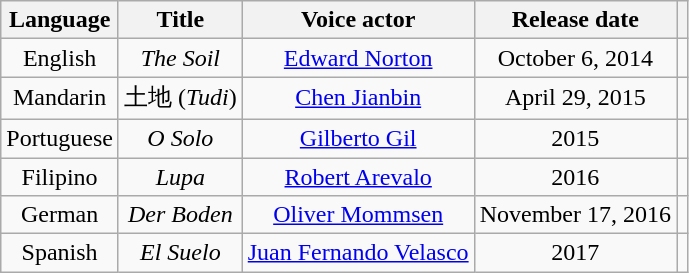<table class="wikitable">
<tr>
<th>Language</th>
<th>Title</th>
<th>Voice actor</th>
<th>Release date</th>
<th></th>
</tr>
<tr>
<td style="text-align: center;">English</td>
<td style="text-align: center;"><em>The Soil</em></td>
<td style="text-align: center;"><a href='#'>Edward Norton</a></td>
<td style="text-align: center;">October 6, 2014</td>
<td style="text-align: center;"></td>
</tr>
<tr>
<td style="text-align: center;">Mandarin</td>
<td style="text-align: center;">土地 (<em>Tudi</em>)</td>
<td style="text-align: center;"><a href='#'>Chen Jianbin</a></td>
<td style="text-align: center;">April 29, 2015</td>
<td style="text-align: center;"></td>
</tr>
<tr>
<td style="text-align: center;">Portuguese</td>
<td style="text-align: center;"><em>O Solo</em></td>
<td style="text-align: center;"><a href='#'>Gilberto Gil</a></td>
<td style="text-align: center;">2015</td>
<td style="text-align: center;"></td>
</tr>
<tr>
<td style="text-align: center;">Filipino</td>
<td style="text-align: center;"><em>Lupa</em></td>
<td style="text-align: center;"><a href='#'>Robert Arevalo</a></td>
<td style="text-align: center;">2016</td>
<td style="text-align: center;"></td>
</tr>
<tr>
<td style="text-align: center;">German</td>
<td style="text-align: center;"><em>Der Boden</em></td>
<td style="text-align: center;"><a href='#'>Oliver Mommsen</a></td>
<td style="text-align: center;">November 17, 2016</td>
<td style="text-align: center;"></td>
</tr>
<tr>
<td style="text-align: center;">Spanish</td>
<td style="text-align: center;"><em>El Suelo</em></td>
<td style="text-align: center;"><a href='#'>Juan Fernando Velasco</a></td>
<td style="text-align: center;">2017</td>
<td style="text-align: center;"></td>
</tr>
</table>
